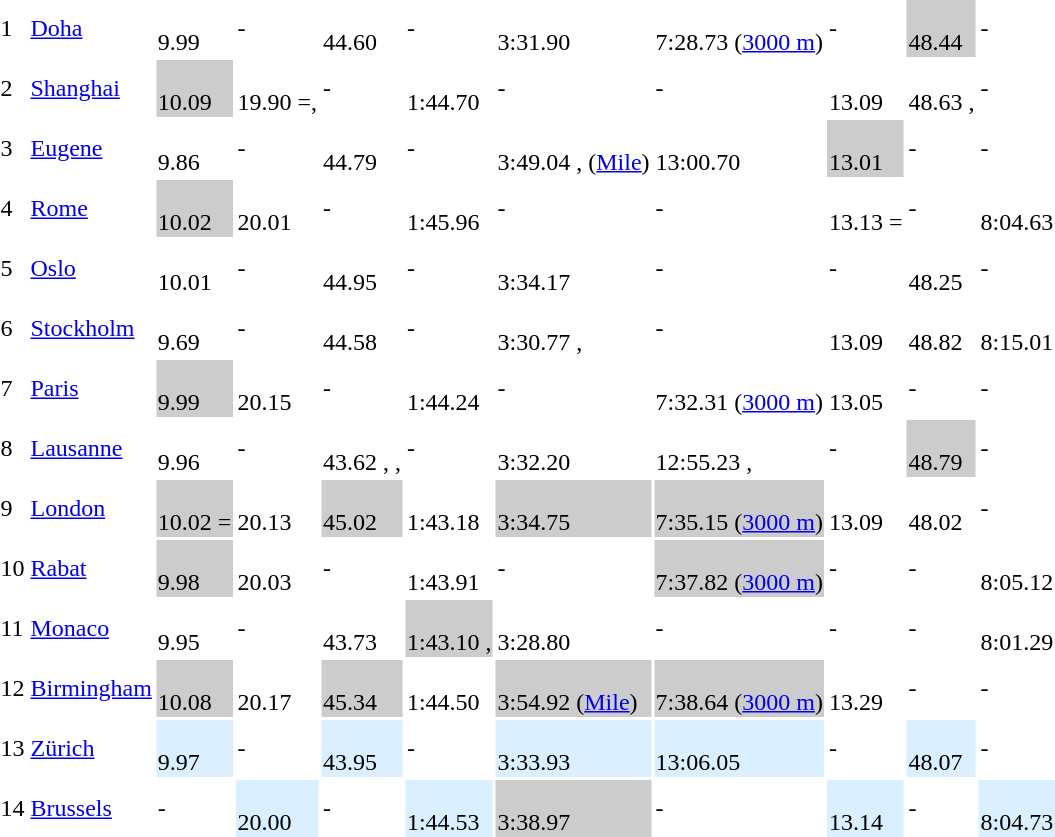<table>
<tr –>
<td>1</td>
<td align=left><a href='#'>Doha</a></td>
<td><br> 9.99</td>
<td>-</td>
<td><br> 44.60</td>
<td>-</td>
<td><br> 3:31.90 </td>
<td><br> 7:28.73  (<a href='#'>3000 m</a>)</td>
<td>-</td>
<td style="background:#ccc;"><br> 48.44</td>
<td>-</td>
</tr>
<tr>
<td>2</td>
<td align=left><a href='#'>Shanghai</a></td>
<td style="background:#ccc;"><br> 10.09</td>
<td><br> 19.90 =, </td>
<td>-</td>
<td><br> 1:44.70</td>
<td>-</td>
<td>-</td>
<td><br> 13.09</td>
<td><br> 48.63 , </td>
<td>-</td>
</tr>
<tr>
<td>3</td>
<td align=left><a href='#'>Eugene</a></td>
<td><br> 9.86</td>
<td>-</td>
<td><br> 44.79</td>
<td>-</td>
<td><br> 3:49.04 ,  (<a href='#'>Mile</a>)</td>
<td><br> 13:00.70 </td>
<td style="background:#ccc;"><br> 13.01 </td>
<td>-</td>
<td>-</td>
</tr>
<tr>
<td>4</td>
<td align=left><a href='#'>Rome</a></td>
<td style="background:#ccc;"><br> 10.02 </td>
<td><br> 20.01 </td>
<td>-</td>
<td><br> 1:45.96</td>
<td>-</td>
<td>-</td>
<td><br> 13.13 =</td>
<td>-</td>
<td><br> 8:04.63</td>
</tr>
<tr>
<td>5</td>
<td align=left><a href='#'>Oslo</a></td>
<td><br> 10.01 </td>
<td>-</td>
<td><br> 44.95</td>
<td>-</td>
<td><br> 3:34.17 </td>
<td>-</td>
<td>-</td>
<td><br> 48.25 </td>
<td>-</td>
</tr>
<tr>
<td>6</td>
<td align=left><a href='#'>Stockholm</a></td>
<td><br> 9.69</td>
<td>-</td>
<td><br> 44.58</td>
<td>-</td>
<td><br> 3:30.77 , </td>
<td>-</td>
<td><br> 13.09 </td>
<td><br> 48.82</td>
<td><br> 8:15.01</td>
</tr>
<tr>
<td>7</td>
<td align=left><a href='#'>Paris</a></td>
<td style="background:#ccc;"><br> 9.99 </td>
<td><br>20.15</td>
<td>-</td>
<td><br> 1:44.24 </td>
<td>-</td>
<td><br> 7:32.31  (<a href='#'>3000 m</a>)</td>
<td><br>13.05 </td>
<td>-</td>
<td>-</td>
</tr>
<tr>
<td>8</td>
<td align=left><a href='#'>Lausanne</a></td>
<td><br> 9.96</td>
<td>-</td>
<td><br> 43.62 , , </td>
<td>-</td>
<td><br> 3:32.20</td>
<td><br> 12:55.23 , </td>
<td>-</td>
<td style="background:#ccc;"><br> 48.79 </td>
<td>-</td>
</tr>
<tr>
<td>9</td>
<td align=left><a href='#'>London</a></td>
<td style="background:#ccc;"><br> 10.02 =</td>
<td><br> 20.13</td>
<td style="background:#ccc;"><br> 45.02</td>
<td><br> 1:43.18 </td>
<td style="background:#ccc;"><br> 3:34.75</td>
<td style="background:#ccc;"><br> 7:35.15  (<a href='#'>3000 m</a>)</td>
<td><br> 13.09 </td>
<td><br> 48.02 </td>
<td>-</td>
</tr>
<tr>
<td>10</td>
<td align=left><a href='#'>Rabat</a></td>
<td style="background:#ccc;"><br> 9.98 </td>
<td><br> 20.03 </td>
<td>-</td>
<td><br> 1:43.91</td>
<td>-</td>
<td style="background:#ccc;"><br> 7:37.82  (<a href='#'>3000 m</a>)</td>
<td>-</td>
<td>-</td>
<td><br> 8:05.12 </td>
</tr>
<tr>
<td>11</td>
<td align=left><a href='#'>Monaco</a></td>
<td><br> 9.95 </td>
<td>-</td>
<td><br> 43.73 </td>
<td style="background:#ccc;"><br> 1:43.10 , </td>
<td><br> 3:28.80 </td>
<td>-</td>
<td>-</td>
<td>-</td>
<td><br> 8:01.29 </td>
</tr>
<tr>
<td>12</td>
<td align=left><a href='#'>Birmingham</a></td>
<td style="background:#ccc;"><br> 10.08</td>
<td><br> 20.17</td>
<td style="background:#ccc;"><br> 45.34 </td>
<td><br> 1:44.50</td>
<td style="background:#ccc;"><br> 3:54.92 (<a href='#'>Mile</a>)</td>
<td style="background:#ccc;"><br> 7:38.64 (<a href='#'>3000 m</a>)</td>
<td><br> 13.29</td>
<td>-</td>
<td>-</td>
</tr>
<tr>
<td>13</td>
<td align=left><a href='#'>Zürich</a></td>
<td style="background:#daefff;"><br> 9.97 </td>
<td>-</td>
<td style="background:#daefff;"><br> 43.95</td>
<td>-</td>
<td style="background:#daefff;"><br> 3:33.93</td>
<td style="background:#daefff;"><br> 13:06.05</td>
<td>-</td>
<td style="background:#daefff;"><br> 48.07</td>
<td>-</td>
</tr>
<tr>
<td>14</td>
<td align=left><a href='#'>Brussels</a></td>
<td>-</td>
<td style="background:#daefff;"><br> 20.00</td>
<td>-</td>
<td style="background:#daefff;"><br> 1:44.53</td>
<td style="background:#ccc;"><br> 3:38.97</td>
<td>-</td>
<td style="background:#daefff;"><br> 13.14</td>
<td>-</td>
<td style="background:#daefff;"><br> 8:04.73</td>
</tr>
</table>
